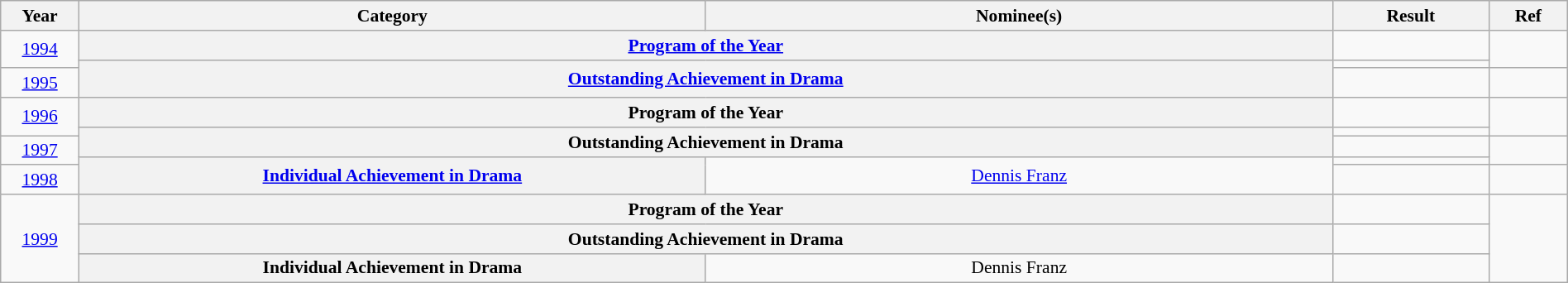<table class="wikitable plainrowheaders" style="font-size: 90%; text-align:center" width=100%>
<tr>
<th scope="col" width="5%">Year</th>
<th scope="col" width="40%">Category</th>
<th scope="col" width="40%">Nominee(s)</th>
<th scope="col" width="10%">Result</th>
<th scope="col" width="5%">Ref</th>
</tr>
<tr>
<td rowspan="2"><a href='#'>1994</a></td>
<th scope="row" style="text-align:center" colspan="2"><a href='#'>Program of the Year</a></th>
<td></td>
<td rowspan="2"></td>
</tr>
<tr>
<th scope="row" style="text-align:center" rowspan="2" colspan="2"><a href='#'>Outstanding Achievement in Drama</a></th>
<td></td>
</tr>
<tr>
<td><a href='#'>1995</a></td>
<td></td>
<td></td>
</tr>
<tr>
<td rowspan="2"><a href='#'>1996</a></td>
<th scope="row" style="text-align:center" colspan="2">Program of the Year</th>
<td></td>
<td rowspan="2"></td>
</tr>
<tr>
<th scope="row" style="text-align:center" rowspan="2" colspan="2">Outstanding Achievement in Drama</th>
<td></td>
</tr>
<tr>
<td rowspan="2"><a href='#'>1997</a></td>
<td></td>
<td rowspan="2"></td>
</tr>
<tr>
<th scope="row" style="text-align:center" rowspan="2"><a href='#'>Individual Achievement in Drama</a></th>
<td rowspan="2"><a href='#'>Dennis Franz</a></td>
<td></td>
</tr>
<tr>
<td><a href='#'>1998</a></td>
<td></td>
<td></td>
</tr>
<tr>
<td rowspan="3"><a href='#'>1999</a></td>
<th scope="row" style="text-align:center" colspan="2">Program of the Year</th>
<td></td>
<td rowspan="3"></td>
</tr>
<tr>
<th scope="row" style="text-align:center" colspan="2">Outstanding Achievement in Drama</th>
<td></td>
</tr>
<tr>
<th scope="row" style="text-align:center">Individual Achievement in Drama</th>
<td>Dennis Franz</td>
<td></td>
</tr>
</table>
